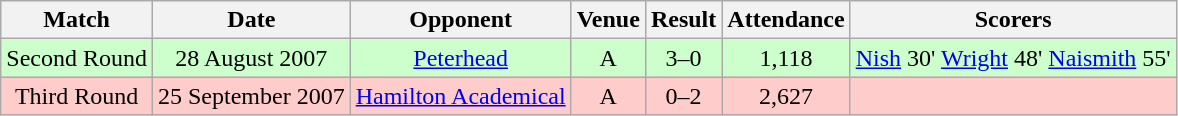<table class="wikitable" style="font-size:100%; text-align:center">
<tr>
<th>Match</th>
<th>Date</th>
<th>Opponent</th>
<th>Venue</th>
<th>Result</th>
<th>Attendance</th>
<th>Scorers</th>
</tr>
<tr style="background: #CCFFCC;">
<td>Second Round</td>
<td>28 August 2007</td>
<td><a href='#'>Peterhead</a></td>
<td>A</td>
<td>3–0</td>
<td>1,118</td>
<td><a href='#'>Nish</a> 30'  <a href='#'>Wright</a> 48' <a href='#'>Naismith</a> 55'</td>
</tr>
<tr style="background: #FFCCCC;">
<td>Third Round</td>
<td>25 September 2007</td>
<td><a href='#'>Hamilton Academical</a></td>
<td>A</td>
<td>0–2</td>
<td>2,627</td>
<td></td>
</tr>
</table>
